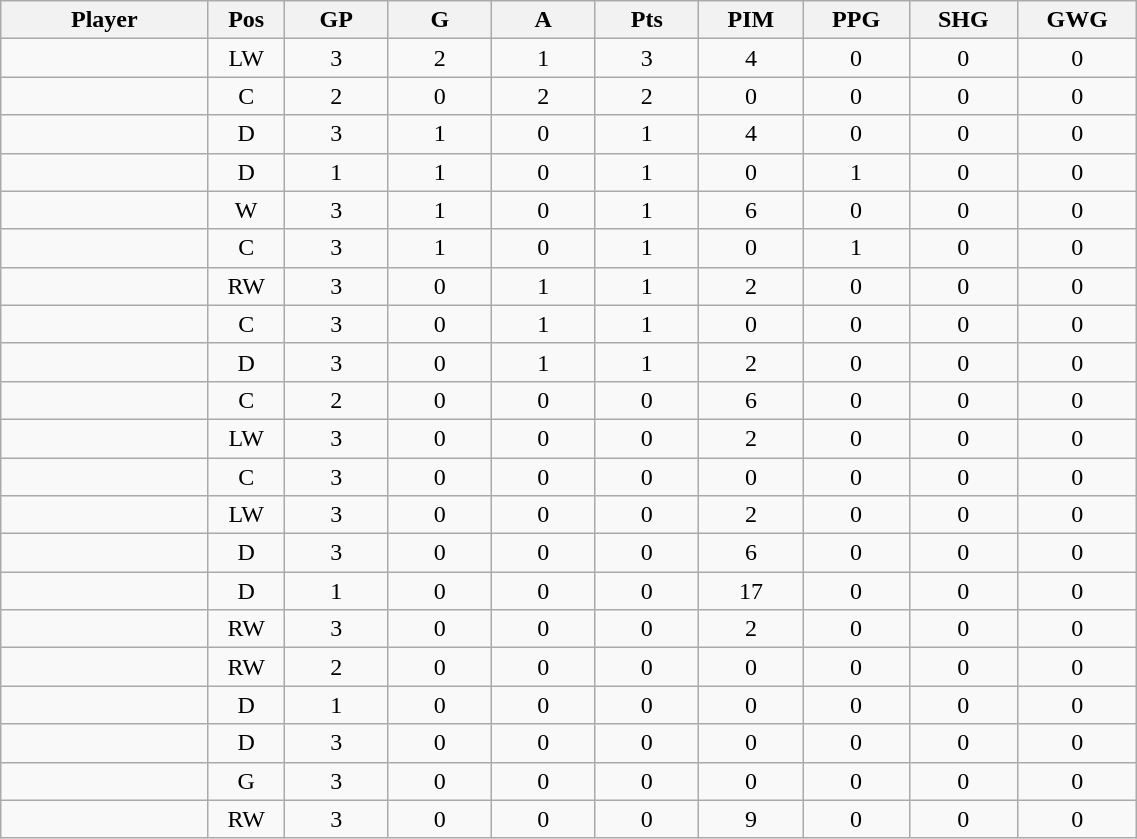<table class="wikitable sortable" width="60%">
<tr ALIGN="center">
<th bgcolor="#DDDDFF" width="10%">Player</th>
<th bgcolor="#DDDDFF" width="3%" title="Position">Pos</th>
<th bgcolor="#DDDDFF" width="5%" title="Games played">GP</th>
<th bgcolor="#DDDDFF" width="5%" title="Goals">G</th>
<th bgcolor="#DDDDFF" width="5%" title="Assists">A</th>
<th bgcolor="#DDDDFF" width="5%" title="Points">Pts</th>
<th bgcolor="#DDDDFF" width="5%" title="Penalties in Minutes">PIM</th>
<th bgcolor="#DDDDFF" width="5%" title="Power Play Goals">PPG</th>
<th bgcolor="#DDDDFF" width="5%" title="Short-handed Goals">SHG</th>
<th bgcolor="#DDDDFF" width="5%" title="Game-winning Goals">GWG</th>
</tr>
<tr align="center">
<td align="right"></td>
<td>LW</td>
<td>3</td>
<td>2</td>
<td>1</td>
<td>3</td>
<td>4</td>
<td>0</td>
<td>0</td>
<td>0</td>
</tr>
<tr align="center">
<td align="right"></td>
<td>C</td>
<td>2</td>
<td>0</td>
<td>2</td>
<td>2</td>
<td>0</td>
<td>0</td>
<td>0</td>
<td>0</td>
</tr>
<tr align="center">
<td align="right"></td>
<td>D</td>
<td>3</td>
<td>1</td>
<td>0</td>
<td>1</td>
<td>4</td>
<td>0</td>
<td>0</td>
<td>0</td>
</tr>
<tr align="center">
<td align="right"></td>
<td>D</td>
<td>1</td>
<td>1</td>
<td>0</td>
<td>1</td>
<td>0</td>
<td>1</td>
<td>0</td>
<td>0</td>
</tr>
<tr align="center">
<td align="right"></td>
<td>W</td>
<td>3</td>
<td>1</td>
<td>0</td>
<td>1</td>
<td>6</td>
<td>0</td>
<td>0</td>
<td>0</td>
</tr>
<tr align="center">
<td align="right"></td>
<td>C</td>
<td>3</td>
<td>1</td>
<td>0</td>
<td>1</td>
<td>0</td>
<td>1</td>
<td>0</td>
<td>0</td>
</tr>
<tr align="center">
<td align="right"></td>
<td>RW</td>
<td>3</td>
<td>0</td>
<td>1</td>
<td>1</td>
<td>2</td>
<td>0</td>
<td>0</td>
<td>0</td>
</tr>
<tr align="center">
<td align="right"></td>
<td>C</td>
<td>3</td>
<td>0</td>
<td>1</td>
<td>1</td>
<td>0</td>
<td>0</td>
<td>0</td>
<td>0</td>
</tr>
<tr align="center">
<td align="right"></td>
<td>D</td>
<td>3</td>
<td>0</td>
<td>1</td>
<td>1</td>
<td>2</td>
<td>0</td>
<td>0</td>
<td>0</td>
</tr>
<tr align="center">
<td align="right"></td>
<td>C</td>
<td>2</td>
<td>0</td>
<td>0</td>
<td>0</td>
<td>6</td>
<td>0</td>
<td>0</td>
<td>0</td>
</tr>
<tr align="center">
<td align="right"></td>
<td>LW</td>
<td>3</td>
<td>0</td>
<td>0</td>
<td>0</td>
<td>2</td>
<td>0</td>
<td>0</td>
<td>0</td>
</tr>
<tr align="center">
<td align="right"></td>
<td>C</td>
<td>3</td>
<td>0</td>
<td>0</td>
<td>0</td>
<td>0</td>
<td>0</td>
<td>0</td>
<td>0</td>
</tr>
<tr align="center">
<td align="right"></td>
<td>LW</td>
<td>3</td>
<td>0</td>
<td>0</td>
<td>0</td>
<td>2</td>
<td>0</td>
<td>0</td>
<td>0</td>
</tr>
<tr align="center">
<td align="right"></td>
<td>D</td>
<td>3</td>
<td>0</td>
<td>0</td>
<td>0</td>
<td>6</td>
<td>0</td>
<td>0</td>
<td>0</td>
</tr>
<tr align="center">
<td align="right"></td>
<td>D</td>
<td>1</td>
<td>0</td>
<td>0</td>
<td>0</td>
<td>17</td>
<td>0</td>
<td>0</td>
<td>0</td>
</tr>
<tr align="center">
<td align="right"></td>
<td>RW</td>
<td>3</td>
<td>0</td>
<td>0</td>
<td>0</td>
<td>2</td>
<td>0</td>
<td>0</td>
<td>0</td>
</tr>
<tr align="center">
<td align="right"></td>
<td>RW</td>
<td>2</td>
<td>0</td>
<td>0</td>
<td>0</td>
<td>0</td>
<td>0</td>
<td>0</td>
<td>0</td>
</tr>
<tr align="center">
<td align="right"></td>
<td>D</td>
<td>1</td>
<td>0</td>
<td>0</td>
<td>0</td>
<td>0</td>
<td>0</td>
<td>0</td>
<td>0</td>
</tr>
<tr align="center">
<td align="right"></td>
<td>D</td>
<td>3</td>
<td>0</td>
<td>0</td>
<td>0</td>
<td>0</td>
<td>0</td>
<td>0</td>
<td>0</td>
</tr>
<tr align="center">
<td align="right"></td>
<td>G</td>
<td>3</td>
<td>0</td>
<td>0</td>
<td>0</td>
<td>0</td>
<td>0</td>
<td>0</td>
<td>0</td>
</tr>
<tr align="center">
<td align="right"></td>
<td>RW</td>
<td>3</td>
<td>0</td>
<td>0</td>
<td>0</td>
<td>9</td>
<td>0</td>
<td>0</td>
<td>0</td>
</tr>
</table>
